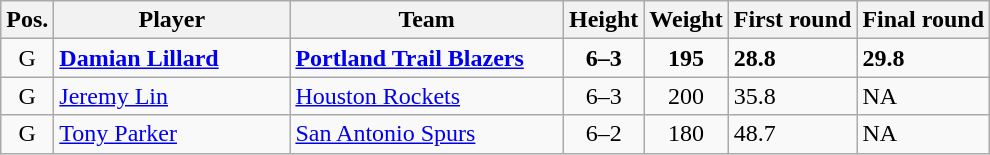<table class="wikitable">
<tr>
<th>Pos.</th>
<th style="width:150px;">Player</th>
<th width=175>Team</th>
<th>Height</th>
<th>Weight</th>
<th>First round</th>
<th>Final round</th>
</tr>
<tr>
<td style="text-align:center">G</td>
<td><strong><a href='#'>Damian Lillard</a></strong></td>
<td><strong><a href='#'>Portland Trail Blazers</a></strong></td>
<td align=center><strong>6–3</strong></td>
<td align=center><strong>195</strong></td>
<td><strong>28.8</strong></td>
<td><strong>29.8</strong></td>
</tr>
<tr>
<td style="text-align:center">G</td>
<td><a href='#'>Jeremy Lin</a></td>
<td><a href='#'>Houston Rockets</a></td>
<td align=center>6–3</td>
<td align=center>200</td>
<td>35.8</td>
<td>NA</td>
</tr>
<tr>
<td style="text-align:center">G</td>
<td><a href='#'>Tony Parker</a></td>
<td><a href='#'>San Antonio Spurs</a></td>
<td align=center>6–2</td>
<td align=center>180</td>
<td>48.7</td>
<td>NA</td>
</tr>
</table>
